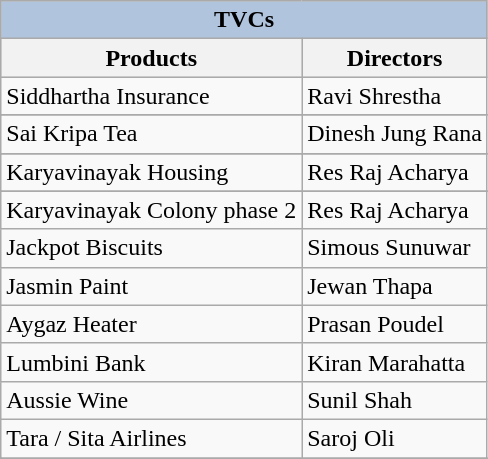<table class="wikitable">
<tr style="background:#ccc; text-align:center;">
<th colspan="4" style="background: LightSteelBlue;">TVCs</th>
</tr>
<tr style="background:#ccc; text-align:center;">
<th>Products</th>
<th>Directors</th>
</tr>
<tr>
<td>Siddhartha Insurance</td>
<td>Ravi Shrestha</td>
</tr>
<tr>
</tr>
<tr>
<td>Sai Kripa Tea</td>
<td>Dinesh Jung Rana</td>
</tr>
<tr>
</tr>
<tr>
<td>Karyavinayak Housing</td>
<td>Res Raj Acharya</td>
</tr>
<tr>
</tr>
<tr>
<td>Karyavinayak Colony phase 2</td>
<td>Res Raj Acharya</td>
</tr>
<tr>
<td>Jackpot Biscuits</td>
<td>Simous Sunuwar</td>
</tr>
<tr>
<td>Jasmin Paint</td>
<td>Jewan Thapa</td>
</tr>
<tr>
<td>Aygaz Heater</td>
<td>Prasan Poudel</td>
</tr>
<tr>
<td>Lumbini Bank</td>
<td>Kiran Marahatta</td>
</tr>
<tr>
<td>Aussie Wine</td>
<td>Sunil Shah</td>
</tr>
<tr>
<td>Tara / Sita Airlines</td>
<td>Saroj Oli</td>
</tr>
<tr>
</tr>
<tr>
</tr>
</table>
